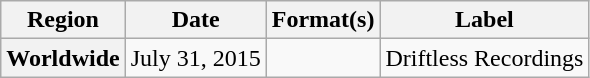<table class="wikitable plainrowheaders">
<tr>
<th scope="col">Region</th>
<th scope="col">Date</th>
<th scope="col">Format(s)</th>
<th scope="col">Label</th>
</tr>
<tr>
<th scope="row">Worldwide</th>
<td>July 31, 2015</td>
<td></td>
<td>Driftless Recordings</td>
</tr>
</table>
